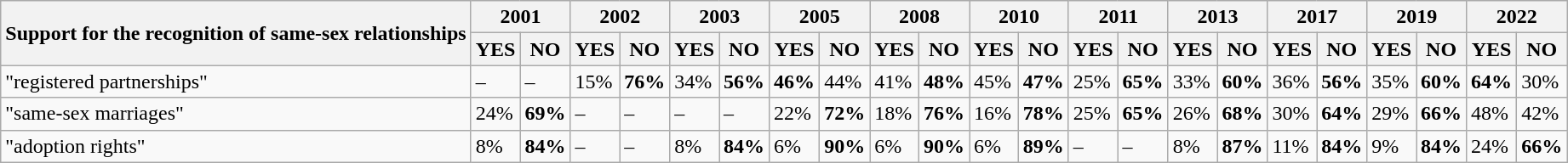<table class="wikitable">
<tr>
<th rowspan=2>Support for the recognition of same-sex relationships</th>
<th colspan=2>2001</th>
<th colspan=2>2002</th>
<th colspan=2>2003</th>
<th colspan=2>2005</th>
<th colspan=2>2008</th>
<th colspan=2>2010</th>
<th colspan=2>2011</th>
<th colspan=2>2013</th>
<th colspan=2>2017</th>
<th colspan=2>2019</th>
<th colspan=2>2022</th>
</tr>
<tr>
<th><strong><span>YES</span></strong></th>
<th><strong><span>NO</span></strong></th>
<th><strong><span>YES</span></strong></th>
<th><strong><span>NO</span></strong></th>
<th><strong><span>YES</span></strong></th>
<th><strong><span>NO</span></strong></th>
<th><strong><span>YES</span></strong></th>
<th><strong><span>NO</span></strong></th>
<th><strong><span>YES</span></strong></th>
<th><strong><span>NO</span></strong></th>
<th><strong><span>YES</span></strong></th>
<th><strong><span>NO</span></strong></th>
<th><strong><span>YES</span></strong></th>
<th><strong><span>NO</span></strong></th>
<th><strong><span>YES</span></strong></th>
<th><strong><span>NO</span></strong></th>
<th><strong><span>YES</span></strong></th>
<th><strong><span>NO</span></strong></th>
<th><strong><span>YES</span></strong></th>
<th><strong><span>NO</span></strong></th>
<th><strong><span>YES</span></strong></th>
<th><strong><span>NO</span></strong></th>
</tr>
<tr>
<td>"registered partnerships"</td>
<td>–</td>
<td>–</td>
<td>15%</td>
<td><strong><span>76%</span></strong></td>
<td>34%</td>
<td><strong><span>56%</span></strong></td>
<td><strong><span>46%</span></strong></td>
<td>44%</td>
<td>41%</td>
<td><strong><span>48%</span></strong></td>
<td>45%</td>
<td><strong><span>47%</span></strong></td>
<td>25%</td>
<td><strong><span>65%</span></strong></td>
<td>33%</td>
<td><strong><span>60%</span></strong></td>
<td>36%</td>
<td><strong><span>56%</span></strong></td>
<td>35%</td>
<td><strong><span>60%</span></strong></td>
<td><strong><span>64%</span></strong></td>
<td>30%</td>
</tr>
<tr>
<td>"same-sex marriages"</td>
<td>24%</td>
<td><strong><span>69%</span></strong></td>
<td>–</td>
<td>–</td>
<td>–</td>
<td>–</td>
<td>22%</td>
<td><strong><span>72%</span></strong></td>
<td>18%</td>
<td><strong><span>76%</span></strong></td>
<td>16%</td>
<td><strong><span>78%</span></strong></td>
<td>25%</td>
<td><strong><span>65%</span></strong></td>
<td>26%</td>
<td><strong><span>68%</span></strong></td>
<td>30%</td>
<td><strong><span>64%</span></strong></td>
<td>29%</td>
<td><strong><span>66%</span></strong></td>
<td><span>48%</span></td>
<td>42%</td>
</tr>
<tr>
<td>"adoption rights"</td>
<td>8%</td>
<td><strong><span>84%</span></strong></td>
<td>–</td>
<td>–</td>
<td>8%</td>
<td><strong><span>84%</span></strong></td>
<td>6%</td>
<td><strong><span>90%</span></strong></td>
<td>6%</td>
<td><strong><span>90%</span></strong></td>
<td>6%</td>
<td><strong><span>89%</span></strong></td>
<td>–</td>
<td>–</td>
<td>8%</td>
<td><strong><span>87%</span></strong></td>
<td>11%</td>
<td><strong><span>84%</span></strong></td>
<td>9%</td>
<td><strong><span>84%</span></strong></td>
<td>24%</td>
<td><strong><span>66%</span></strong></td>
</tr>
</table>
